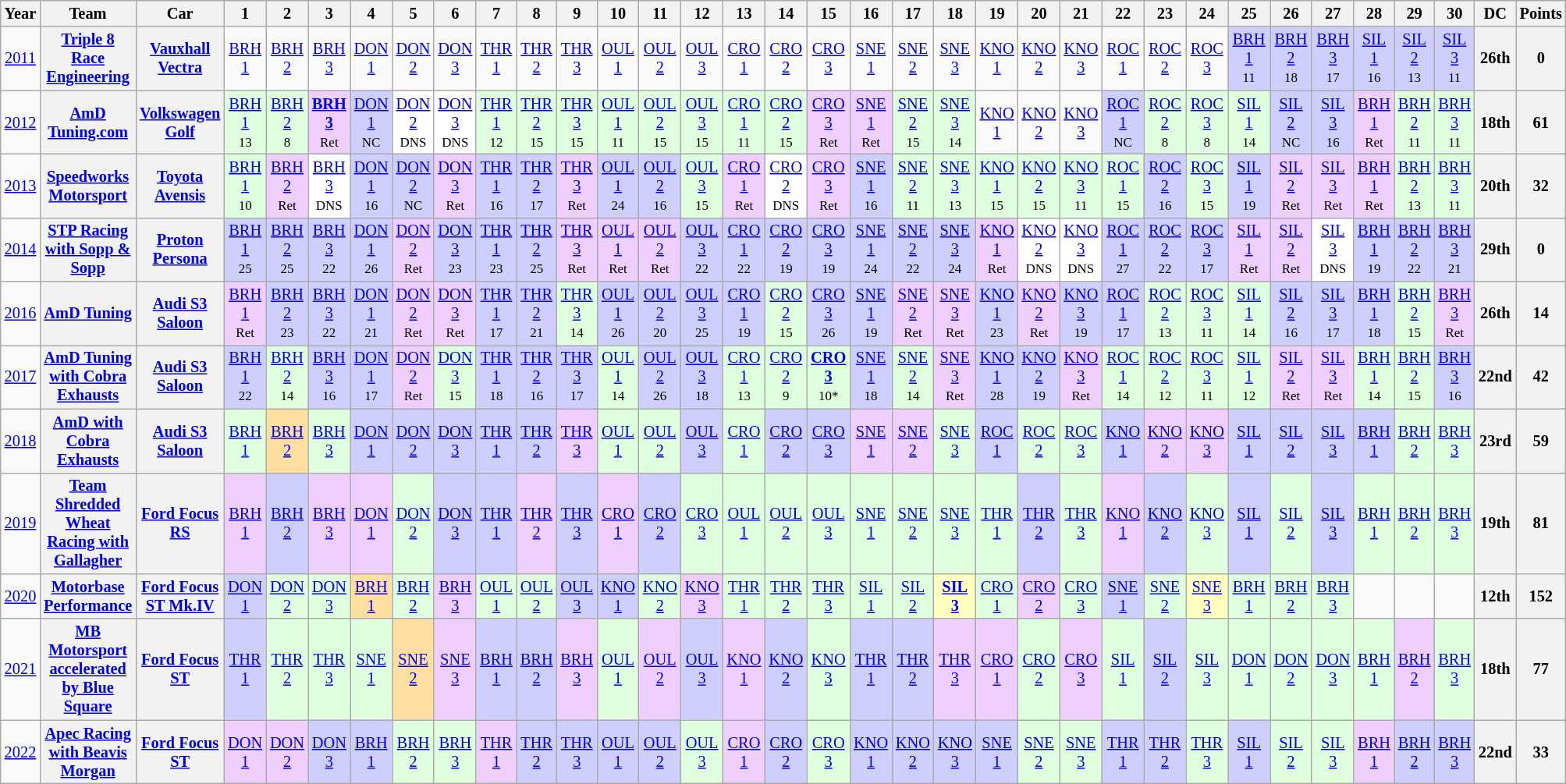<table class="wikitable" style="text-align:center; font-size:85%">
<tr>
<th>Year</th>
<th>Team</th>
<th>Car</th>
<th>1</th>
<th>2</th>
<th>3</th>
<th>4</th>
<th>5</th>
<th>6</th>
<th>7</th>
<th>8</th>
<th>9</th>
<th>10</th>
<th>11</th>
<th>12</th>
<th>13</th>
<th>14</th>
<th>15</th>
<th>16</th>
<th>17</th>
<th>18</th>
<th>19</th>
<th>20</th>
<th>21</th>
<th>22</th>
<th>23</th>
<th>24</th>
<th>25</th>
<th>26</th>
<th>27</th>
<th>28</th>
<th>29</th>
<th>30</th>
<th>DC</th>
<th>Points</th>
</tr>
<tr>
<td><a href='#'>2011</a></td>
<th><a href='#'>Triple 8 Race Engineering</a></th>
<th><a href='#'>Vauxhall Vectra</a></th>
<td><a href='#'>BRH<br>1</a></td>
<td><a href='#'>BRH<br>2</a></td>
<td><a href='#'>BRH<br>3</a></td>
<td><a href='#'>DON<br>1</a></td>
<td><a href='#'>DON<br>2</a></td>
<td><a href='#'>DON<br>3</a></td>
<td><a href='#'>THR<br>1</a></td>
<td><a href='#'>THR<br>2</a></td>
<td><a href='#'>THR<br>3</a></td>
<td><a href='#'>OUL<br>1</a></td>
<td><a href='#'>OUL<br>2</a></td>
<td><a href='#'>OUL<br>3</a></td>
<td><a href='#'>CRO<br>1</a></td>
<td><a href='#'>CRO<br>2</a></td>
<td><a href='#'>CRO<br>3</a></td>
<td><a href='#'>SNE<br>1</a></td>
<td><a href='#'>SNE<br>2</a></td>
<td><a href='#'>SNE<br>3</a></td>
<td><a href='#'>KNO<br>1</a></td>
<td><a href='#'>KNO<br>2</a></td>
<td><a href='#'>KNO<br>3</a></td>
<td><a href='#'>ROC<br>1</a></td>
<td><a href='#'>ROC<br>2</a></td>
<td><a href='#'>ROC<br>3</a></td>
<td style="background:#cfcfff;"><a href='#'>BRH<br>1</a><br><small>11</small></td>
<td style="background:#cfcfff;"><a href='#'>BRH<br>2</a><br><small>18</small></td>
<td style="background:#cfcfff;"><a href='#'>BRH<br>3</a><br><small>17</small></td>
<td style="background:#cfcfff;"><a href='#'>SIL<br>1</a><br><small>16</small></td>
<td style="background:#cfcfff;"><a href='#'>SIL<br>2</a><br><small>13</small></td>
<td style="background:#cfcfff;"><a href='#'>SIL<br>3</a><br><small>11</small></td>
<th>26th</th>
<th>0</th>
</tr>
<tr>
<td><a href='#'>2012</a></td>
<th><a href='#'>AmD Tuning.com</a></th>
<th><a href='#'>Volkswagen Golf</a></th>
<td style="background:#DFFFDF;"><a href='#'>BRH<br>1</a><br><small>13</small></td>
<td style="background:#DFFFDF;"><a href='#'>BRH<br>2</a><br><small>8</small></td>
<td style="background:#EFCFFF;"><strong><a href='#'>BRH<br>3</a></strong><br><small>Ret</small></td>
<td style="background:#cfcfff;"><a href='#'>DON<br>1</a><br><small>NC</small></td>
<td style="background:#ffffff;"><a href='#'>DON<br>2</a><br><small>DNS</small></td>
<td style="background:#ffffff;"><a href='#'>DON<br>3</a><br><small>DNS</small></td>
<td style="background:#DFFFDF;"><a href='#'>THR<br>1</a><br><small>12</small></td>
<td style="background:#DFFFDF;"><a href='#'>THR<br>2</a><br><small>15</small></td>
<td style="background:#DFFFDF;"><a href='#'>THR<br>3</a><br><small>15</small></td>
<td style="background:#DFFFDF;"><a href='#'>OUL<br>1</a><br><small>11</small></td>
<td style="background:#DFFFDF;"><a href='#'>OUL<br>2</a><br><small>15</small></td>
<td style="background:#DFFFDF;"><a href='#'>OUL<br>3</a><br><small>15</small></td>
<td style="background:#DFFFDF;"><a href='#'>CRO<br>1</a><br><small>11</small></td>
<td style="background:#DFFFDF;"><a href='#'>CRO<br>2</a><br><small>15</small></td>
<td style="background:#EFCFFF;"><a href='#'>CRO<br>3</a><br><small>Ret</small></td>
<td style="background:#EFCFFF;"><a href='#'>SNE<br>1</a><br><small>Ret</small></td>
<td style="background:#DFFFDF;"><a href='#'>SNE<br>2</a><br><small>15</small></td>
<td style="background:#DFFFDF;"><a href='#'>SNE<br>3</a><br><small>14</small></td>
<td><a href='#'>KNO<br>1</a></td>
<td><a href='#'>KNO<br>2</a></td>
<td><a href='#'>KNO<br>3</a></td>
<td style="background:#cfcfff;"><a href='#'>ROC<br>1</a><br><small>NC</small></td>
<td style="background:#DFFFDF;"><a href='#'>ROC<br>2</a><br><small>8</small></td>
<td style="background:#DFFFDF;"><a href='#'>ROC<br>3</a><br><small>8</small></td>
<td style="background:#DFFFDF;"><a href='#'>SIL<br>1</a><br><small>14</small></td>
<td style="background:#cfcfff;"><a href='#'>SIL<br>2</a><br><small>NC</small></td>
<td style="background:#cfcfff;"><a href='#'>SIL<br>3</a><br><small>16</small></td>
<td style="background:#EFCFFF;"><a href='#'>BRH<br>1</a><br><small>Ret</small></td>
<td style="background:#DFFFDF;"><a href='#'>BRH<br>2</a><br><small>11</small></td>
<td style="background:#DFFFDF;"><a href='#'>BRH<br>3</a><br><small>11</small></td>
<th>18th</th>
<th>61</th>
</tr>
<tr>
<td><a href='#'>2013</a></td>
<th><a href='#'>Speedworks Motorsport</a></th>
<th><a href='#'>Toyota Avensis</a></th>
<td style="background:#DFFFDF;"><a href='#'>BRH<br>1</a><br><small>10</small></td>
<td style="background:#EFCFFF;"><a href='#'>BRH<br>2</a><br><small>Ret</small></td>
<td style="background:#FFFFFF;"><a href='#'>BRH<br>3</a><br><small>DNS</small></td>
<td style="background:#CFCFFF;"><a href='#'>DON<br>1</a><br><small>16</small></td>
<td style="background:#CFCFFF;"><a href='#'>DON<br>2</a><br><small>NC</small></td>
<td style="background:#EFCFFF;"><a href='#'>DON<br>3</a><br><small>Ret</small></td>
<td style="background:#CFCFFF;"><a href='#'>THR<br>1</a><br><small>16</small></td>
<td style="background:#CFCFFF;"><a href='#'>THR<br>2</a><br><small>17</small></td>
<td style="background:#EFCFFF;"><a href='#'>THR<br>3</a><br><small>Ret</small></td>
<td style="background:#CFCFFF;"><a href='#'>OUL<br>1</a><br><small>24</small></td>
<td style="background:#CFCFFF;"><a href='#'>OUL<br>2</a><br><small>16</small></td>
<td style="background:#DFFFDF;"><a href='#'>OUL<br>3</a><br><small>15</small></td>
<td style="background:#EFCFFF;"><a href='#'>CRO<br>1</a><br><small>Ret</small></td>
<td style="background:#FFFFFF;"><a href='#'>CRO<br>2</a><br><small>DNS</small></td>
<td style="background:#EFCFFF;"><a href='#'>CRO<br>3</a><br><small>Ret</small></td>
<td style="background:#CFCFFF;"><a href='#'>SNE<br>1</a><br><small>16</small></td>
<td style="background:#DFFFDF;"><a href='#'>SNE<br>2</a><br><small>11</small></td>
<td style="background:#DFFFDF;"><a href='#'>SNE<br>3</a><br><small>13</small></td>
<td style="background:#DFFFDF;"><a href='#'>KNO<br>1</a><br><small>15</small></td>
<td style="background:#DFFFDF;"><a href='#'>KNO<br>2</a><br><small>15</small></td>
<td style="background:#DFFFDF;"><a href='#'>KNO<br>3</a><br><small>11</small></td>
<td style="background:#DFFFDF;"><a href='#'>ROC<br>1</a><br><small>15</small></td>
<td style="background:#CFCFFF;"><a href='#'>ROC<br>2</a><br><small>16</small></td>
<td style="background:#DFFFDF;"><a href='#'>ROC<br>3</a><br><small>15</small></td>
<td style="background:#CFCFFF;"><a href='#'>SIL<br>1</a><br><small>19</small></td>
<td style="background:#EFCFFF;"><a href='#'>SIL<br>2</a><br><small>Ret</small></td>
<td style="background:#EFCFFF;"><a href='#'>SIL<br>3</a><br><small>Ret</small></td>
<td style="background:#EFCFFF;"><a href='#'>BRH<br>1</a><br><small>Ret</small></td>
<td style="background:#DFFFDF;"><a href='#'>BRH<br>2</a><br><small>13</small></td>
<td style="background:#DFFFDF;"><a href='#'>BRH<br>3</a><br><small>11</small></td>
<th>20th</th>
<th>32</th>
</tr>
<tr>
<td><a href='#'>2014</a></td>
<th><a href='#'>STP Racing with Sopp & Sopp</a></th>
<th><a href='#'>Proton Persona</a></th>
<td style="background:#CFCFFF;"><a href='#'>BRH<br>1</a><br><small>25</small></td>
<td style="background:#CFCFFF;"><a href='#'>BRH<br>2</a><br><small>25</small></td>
<td style="background:#CFCFFF;"><a href='#'>BRH<br>3</a><br><small>22</small></td>
<td style="background:#CFCFFF;"><a href='#'>DON<br>1</a><br><small>26</small></td>
<td style="background:#EFCFFF;"><a href='#'>DON<br>2</a><br><small>Ret</small></td>
<td style="background:#CFCFFF;"><a href='#'>DON<br>3</a><br><small>23</small></td>
<td style="background:#CFCFFF;"><a href='#'>THR<br>1</a><br><small>23</small></td>
<td style="background:#CFCFFF;"><a href='#'>THR<br>2</a><br><small>25</small></td>
<td style="background:#EFCFFF;"><a href='#'>THR<br>3</a><br><small>Ret</small></td>
<td style="background:#EFCFFF;"><a href='#'>OUL<br>1</a><br><small>Ret</small></td>
<td style="background:#EFCFFF;"><a href='#'>OUL<br>2</a><br><small>Ret</small></td>
<td style="background:#CFCFFF;"><a href='#'>OUL<br>3</a><br><small>22</small></td>
<td style="background:#CFCFFF;"><a href='#'>CRO<br>1</a><br><small>22</small></td>
<td style="background:#CFCFFF;"><a href='#'>CRO<br>2</a><br><small>19</small></td>
<td style="background:#CFCFFF;"><a href='#'>CRO<br>3</a><br><small>19</small></td>
<td style="background:#CFCFFF;"><a href='#'>SNE<br>1</a><br><small>24</small></td>
<td style="background:#CFCFFF;"><a href='#'>SNE<br>2</a><br><small>22</small></td>
<td style="background:#CFCFFF;"><a href='#'>SNE<br>3</a><br><small>24</small></td>
<td style="background:#EFCFFF;"><a href='#'>KNO<br>1</a><br><small>Ret</small></td>
<td style="background:#FFFFFF;"><a href='#'>KNO<br>2</a><br><small>DNS</small></td>
<td style="background:#FFFFFF;"><a href='#'>KNO<br>3</a><br><small>DNS</small></td>
<td style="background:#CFCFFF;"><a href='#'>ROC<br>1</a><br><small>27</small></td>
<td style="background:#CFCFFF;"><a href='#'>ROC<br>2</a><br><small>22</small></td>
<td style="background:#CFCFFF;"><a href='#'>ROC<br>3</a><br><small>17</small></td>
<td style="background:#EFCFFF;"><a href='#'>SIL<br>1</a><br><small>Ret</small></td>
<td style="background:#EFCFFF;"><a href='#'>SIL<br>2</a><br><small>Ret</small></td>
<td style="background:#FFFFFF;"><a href='#'>SIL<br>3</a><br><small>DNS</small></td>
<td style="background:#CFCFFF;"><a href='#'>BRH<br>1</a><br><small>19</small></td>
<td style="background:#CFCFFF;"><a href='#'>BRH<br>2</a><br><small>22</small></td>
<td style="background:#CFCFFF;"><a href='#'>BRH<br>3</a><br><small>21</small></td>
<th>29th</th>
<th>0</th>
</tr>
<tr>
<td><a href='#'>2016</a></td>
<th><a href='#'>AmD Tuning</a></th>
<th><a href='#'>Audi S3 Saloon</a></th>
<td style="background:#EFCFFF;"><a href='#'>BRH<br>1</a><br><small>Ret</small></td>
<td style="background:#CFCFFF;"><a href='#'>BRH<br>2</a><br><small>23</small></td>
<td style="background:#CFCFFF;"><a href='#'>BRH<br>3</a><br><small>22</small></td>
<td style="background:#CFCFFF;"><a href='#'>DON<br>1</a><br><small>21</small></td>
<td style="background:#EFCFFF;"><a href='#'>DON<br>2</a><br><small>Ret</small></td>
<td style="background:#EFCFFF;"><a href='#'>DON<br>3</a><br><small>Ret</small></td>
<td style="background:#CFCFFF;"><a href='#'>THR<br>1</a><br><small>17</small></td>
<td style="background:#CFCFFF;"><a href='#'>THR<br>2</a><br><small>21</small></td>
<td style="background:#DFFFDF;"><a href='#'>THR<br>3</a><br><small>14</small></td>
<td style="background:#CFCFFF;"><a href='#'>OUL<br>1</a><br><small>26</small></td>
<td style="background:#CFCFFF;"><a href='#'>OUL<br>2</a><br><small>20</small></td>
<td style="background:#CFCFFF;"><a href='#'>OUL<br>3</a><br><small>25</small></td>
<td style="background:#CFCFFF;"><a href='#'>CRO<br>1</a><br><small>19</small></td>
<td style="background:#DFFFDF;"><a href='#'>CRO<br>2</a><br><small>15</small></td>
<td style="background:#CFCFFF;"><a href='#'>CRO<br>3</a><br><small>26</small></td>
<td style="background:#CFCFFF;"><a href='#'>SNE<br>1</a><br><small>19</small></td>
<td style="background:#EFCFFF;"><a href='#'>SNE<br>2</a><br><small>Ret</small></td>
<td style="background:#EFCFFF;"><a href='#'>SNE<br>3</a><br><small>Ret</small></td>
<td style="background:#CFCFFF;"><a href='#'>KNO<br>1</a><br><small>23</small></td>
<td style="background:#EFCFFF;"><a href='#'>KNO<br>2</a><br><small>Ret</small></td>
<td style="background:#CFCFFF;"><a href='#'>KNO<br>3</a><br><small>19</small></td>
<td style="background:#CFCFFF;"><a href='#'>ROC<br>1</a><br><small>17</small></td>
<td style="background:#DFFFDF;"><a href='#'>ROC<br>2</a><br><small>13</small></td>
<td style="background:#DFFFDF;"><a href='#'>ROC<br>3</a><br><small>11</small></td>
<td style="background:#DFFFDF;"><a href='#'>SIL<br>1</a><br><small>14</small></td>
<td style="background:#CFCFFF;"><a href='#'>SIL<br>2</a><br><small>16</small></td>
<td style="background:#CFCFFF;"><a href='#'>SIL<br>3</a><br><small>17</small></td>
<td style="background:#CFCFFF;"><a href='#'>BRH<br>1</a><br><small>18</small></td>
<td style="background:#DFFFDF;"><a href='#'>BRH<br>2</a><br><small>15</small></td>
<td style="background:#EFCFFF;"><a href='#'>BRH<br>3</a><br><small>Ret</small></td>
<th>26th</th>
<th>14</th>
</tr>
<tr>
<td><a href='#'>2017</a></td>
<th><a href='#'>AmD Tuning with Cobra Exhausts</a></th>
<th><a href='#'>Audi S3 Saloon</a></th>
<td style="background:#CFCFFF;"><a href='#'>BRH<br>1</a><br><small>22</small></td>
<td style="background:#DFFFDF;"><a href='#'>BRH<br>2</a><br><small>14</small></td>
<td style="background:#CFCFFF;"><a href='#'>BRH<br>3</a><br><small>16</small></td>
<td style="background:#CFCFFF;"><a href='#'>DON<br>1</a><br><small>17</small></td>
<td style="background:#EFCFFF;"><a href='#'>DON<br>2</a><br><small>Ret</small></td>
<td style="background:#DFFFDF;"><a href='#'>DON<br>3</a><br><small>15</small></td>
<td style="background:#CFCFFF;"><a href='#'>THR<br>1</a><br><small>18</small></td>
<td style="background:#CFCFFF;"><a href='#'>THR<br>2</a><br><small>16</small></td>
<td style="background:#CFCFFF;"><a href='#'>THR<br>3</a><br><small>17</small></td>
<td style="background:#DFFFDF;"><a href='#'>OUL<br>1</a><br><small>14</small></td>
<td style="background:#CFCFFF;"><a href='#'>OUL<br>2</a><br><small>26</small></td>
<td style="background:#CFCFFF;"><a href='#'>OUL<br>3</a><br><small>18</small></td>
<td style="background:#DFFFDF;"><a href='#'>CRO<br>1</a><br><small>13</small></td>
<td style="background:#DFFFDF;"><a href='#'>CRO<br>2</a><br><small>9</small></td>
<td style="background:#DFFFDF;"><strong><a href='#'>CRO<br>3</a></strong><br><small>10*</small></td>
<td style="background:#CFCFFF;"><a href='#'>SNE<br>1</a><br><small>18</small></td>
<td style="background:#DFFFDF;"><a href='#'>SNE<br>2</a><br><small>14</small></td>
<td style="background:#EFCFFF;"><a href='#'>SNE<br>3</a><br><small>Ret</small></td>
<td style="background:#CFCFFF;"><a href='#'>KNO<br>1</a><br><small>28</small></td>
<td style="background:#CFCFFF;"><a href='#'>KNO<br>2</a><br><small>19</small></td>
<td style="background:#EFCFFF;"><a href='#'>KNO<br>3</a><br><small>Ret</small></td>
<td style="background:#DFFFDF;"><a href='#'>ROC<br>1</a><br><small>14</small></td>
<td style="background:#DFFFDF;"><a href='#'>ROC<br>2</a><br><small>12</small></td>
<td style="background:#DFFFDF;"><a href='#'>ROC<br>3</a><br><small>11</small></td>
<td style="background:#DFFFDF;"><a href='#'>SIL<br>1</a><br><small>12</small></td>
<td style="background:#EFCFFF;"><a href='#'>SIL<br>2</a><br><small>Ret</small></td>
<td style="background:#EFCFFF;"><a href='#'>SIL<br>3</a><br><small>Ret</small></td>
<td style="background:#DFFFDF;"><a href='#'>BRH<br>1</a><br><small>14</small></td>
<td style="background:#DFFFDF;"><a href='#'>BRH<br>2</a><br><small>15</small></td>
<td style="background:#CFCFFF;"><a href='#'>BRH<br>3</a><br><small>16</small></td>
<th>22nd</th>
<th>42</th>
</tr>
<tr>
<td><a href='#'>2018</a></td>
<th><a href='#'>AmD with Cobra Exhausts</a></th>
<th><a href='#'>Audi S3 Saloon</a></th>
<td style="background:#DFFFDF;"><a href='#'>BRH<br>1</a><br></td>
<td style="background:#FFDF9F;"><a href='#'>BRH<br>2</a><br></td>
<td style="background:#DFFFDF;"><a href='#'>BRH<br>3</a><br></td>
<td style="background:#CFCFFF;"><a href='#'>DON<br>1</a><br></td>
<td style="background:#CFCFFF;"><a href='#'>DON<br>2</a><br></td>
<td style="background:#CFCFFF;"><a href='#'>DON<br>3</a><br></td>
<td style="background:#CFCFFF;"><a href='#'>THR<br>1</a><br></td>
<td style="background:#CFCFFF;"><a href='#'>THR<br>2</a><br></td>
<td style="background:#EFCFFF;"><a href='#'>THR<br>3</a><br></td>
<td style="background:#DFFFDF;"><a href='#'>OUL<br>1</a><br></td>
<td style="background:#DFFFDF;"><a href='#'>OUL<br>2</a><br></td>
<td style="background:#CFCFFF;"><a href='#'>OUL<br>3</a><br></td>
<td style="background:#DFFFDF;"><a href='#'>CRO<br>1</a><br></td>
<td style="background:#CFCFFF;"><a href='#'>CRO<br>2</a><br></td>
<td style="background:#CFCFFF;"><a href='#'>CRO<br>3</a><br></td>
<td style="background:#EFCFFF;"><a href='#'>SNE<br>1</a><br></td>
<td style="background:#EFCFFF;"><a href='#'>SNE<br>2</a><br></td>
<td style="background:#DFFFDF;"><a href='#'>SNE<br>3</a><br></td>
<td style="background:#CFCFFF;"><a href='#'>ROC<br>1</a><br></td>
<td style="background:#DFFFDF;"><a href='#'>ROC<br>2</a><br></td>
<td style="background:#DFFFDF;"><a href='#'>ROC<br>3</a><br></td>
<td style="background:#CFCFFF;"><a href='#'>KNO<br>1</a><br></td>
<td style="background:#EFCFFF;"><a href='#'>KNO<br>2</a><br></td>
<td style="background:#EFCFFF;"><a href='#'>KNO<br>3</a><br></td>
<td style="background:#CFCFFF;"><a href='#'>SIL<br>1</a><br></td>
<td style="background:#CFCFFF;"><a href='#'>SIL<br>2</a><br></td>
<td style="background:#CFCFFF;"><a href='#'>SIL<br>3</a><br></td>
<td style="background:#CFCFFF;"><a href='#'>BRH<br>1</a><br></td>
<td style="background:#DFFFDF;"><a href='#'>BRH<br>2</a><br></td>
<td style="background:#DFFFDF;"><a href='#'>BRH<br>3</a><br></td>
<th>23rd</th>
<th>59</th>
</tr>
<tr>
<td><a href='#'>2019</a></td>
<th><a href='#'>Team Shredded Wheat Racing with Gallagher</a></th>
<th><a href='#'>Ford Focus RS</a></th>
<td style="background:#EFCFFF;"><a href='#'>BRH<br>1</a><br></td>
<td style="background:#CFCFFF;"><a href='#'>BRH<br>2</a><br></td>
<td style="background:#EFCFFF;"><a href='#'>BRH<br>3</a><br></td>
<td style="background:#EFCFFF;"><a href='#'>DON<br>1</a><br></td>
<td style="background:#DFFFDF;"><a href='#'>DON<br>2</a><br></td>
<td style="background:#CFCFFF;"><a href='#'>DON<br>3</a><br></td>
<td style="background:#CFCFFF;"><a href='#'>THR<br>1</a><br></td>
<td style="background:#EFCFFF;"><a href='#'>THR<br>2</a><br></td>
<td style="background:#CFCFFF;"><a href='#'>THR<br>3</a><br></td>
<td style="background:#EFCFFF;"><a href='#'>CRO<br>1</a><br></td>
<td style="background:#CFCFFF;"><a href='#'>CRO<br>2</a><br></td>
<td style="background:#DFFFDF;"><a href='#'>CRO<br>3</a><br></td>
<td style="background:#DFFFDF;"><a href='#'>OUL<br>1</a><br></td>
<td style="background:#DFFFDF;"><a href='#'>OUL<br>2</a><br></td>
<td style="background:#DFFFDF;"><a href='#'>OUL<br>3</a><br></td>
<td style="background:#DFFFDF;"><a href='#'>SNE<br>1</a><br></td>
<td style="background:#DFFFDF;"><a href='#'>SNE<br>2</a><br></td>
<td style="background:#DFFFDF;"><a href='#'>SNE<br>3</a><br></td>
<td style="background:#DFFFDF;"><a href='#'>THR<br>1</a><br></td>
<td style="background:#CFCFFF;"><a href='#'>THR<br>2</a><br></td>
<td style="background:#DFFFDF;"><a href='#'>THR<br>3</a><br></td>
<td style="background:#EFCFFF;"><a href='#'>KNO<br>1</a><br></td>
<td style="background:#CFCFFF;"><a href='#'>KNO<br>2</a><br></td>
<td style="background:#DFFFDF;"><a href='#'>KNO<br>3</a><br></td>
<td style="background:#CFCFFF;"><a href='#'>SIL<br>1</a><br></td>
<td style="background:#DFFFDF;"><a href='#'>SIL<br>2</a><br></td>
<td style="background:#CFCFFF;"><a href='#'>SIL<br>3</a><br></td>
<td style="background:#DFFFDF;"><a href='#'>BRH<br>1</a><br></td>
<td style="background:#DFFFDF;"><a href='#'>BRH<br>2</a><br></td>
<td style="background:#DFFFDF;"><a href='#'>BRH<br>3</a><br></td>
<th>19th</th>
<th>81</th>
</tr>
<tr>
<td><a href='#'>2020</a></td>
<th><a href='#'>Motorbase Performance</a></th>
<th><a href='#'>Ford Focus ST Mk.IV</a></th>
<td style="background:#CFCFFF;"><a href='#'>DON<br>1</a><br></td>
<td style="background:#DFFFDF;"><a href='#'>DON<br>2</a><br></td>
<td style="background:#DFFFDF;"><a href='#'>DON<br>3</a><br></td>
<td style="background:#FFDF9F;"><a href='#'>BRH<br>1</a><br></td>
<td style="background:#DFFFDF;"><a href='#'>BRH<br>2</a><br></td>
<td style="background:#EFCFFF;"><a href='#'>BRH<br>3</a><br></td>
<td style="background:#DFFFDF;"><a href='#'>OUL<br>1</a><br></td>
<td style="background:#DFFFDF;"><a href='#'>OUL<br>2</a><br></td>
<td style="background:#CFCFFF;"><a href='#'>OUL<br>3</a><br></td>
<td style="background:#CFCFFF;"><a href='#'>KNO<br>1</a><br></td>
<td style="background:#DFFFDF;"><a href='#'>KNO<br>2</a><br></td>
<td style="background:#EFCFFF;"><a href='#'>KNO<br>3</a><br></td>
<td style="background:#DFFFDF;"><a href='#'>THR<br>1</a><br></td>
<td style="background:#DFFFDF;"><a href='#'>THR<br>2</a><br></td>
<td style="background:#DFFFDF;"><a href='#'>THR<br>3</a><br></td>
<td style="background:#DFFFDF;"><a href='#'>SIL<br>1</a><br></td>
<td style="background:#DFFFDF;"><a href='#'>SIL<br>2</a><br></td>
<td style="background:#FFFFBF;"><strong><a href='#'>SIL<br>3</a></strong><br></td>
<td style="background:#DFFFDF;"><a href='#'>CRO<br>1</a><br></td>
<td style="background:#EFCFFF;"><a href='#'>CRO<br>2</a><br></td>
<td style="background:#DFFFDF;"><a href='#'>CRO<br>3</a><br></td>
<td style="background:#CFCFFF;"><a href='#'>SNE<br>1</a><br></td>
<td style="background:#DFFFDF;"><a href='#'>SNE<br>2</a><br></td>
<td style="background:#FFFFBF;"><a href='#'>SNE<br>3</a><br></td>
<td style="background:#DFFFDF;"><a href='#'>BRH<br>1</a><br></td>
<td style="background:#DFFFDF;"><a href='#'>BRH<br>2</a><br></td>
<td style="background:#DFFFDF;"><a href='#'>BRH<br>3</a><br></td>
<td></td>
<td></td>
<td></td>
<th>12th</th>
<th>152</th>
</tr>
<tr>
<td><a href='#'>2021</a></td>
<th><a href='#'>MB Motorsport accelerated by Blue Square</a></th>
<th><a href='#'>Ford Focus ST</a></th>
<td style="background:#CFCFFF;"><a href='#'>THR<br>1</a><br></td>
<td style="background:#DFFFDF;"><a href='#'>THR<br>2</a><br></td>
<td style="background:#DFFFDF;"><a href='#'>THR<br>3</a><br></td>
<td style="background:#DFFFDF;"><a href='#'>SNE<br>1</a><br></td>
<td style="background:#FFDF9F;"><a href='#'>SNE<br>2</a><br></td>
<td style="background:#EFCFFF;"><a href='#'>SNE<br>3</a><br></td>
<td style="background:#CFCFFF;"><a href='#'>BRH<br>1</a><br></td>
<td style="background:#CFCFFF;"><a href='#'>BRH<br>2</a><br></td>
<td style="background:#EFCFFF;"><a href='#'>BRH<br>3</a><br></td>
<td style="background:#DFFFDF;"><a href='#'>OUL<br>1</a><br></td>
<td style="background:#EFCFFF;"><a href='#'>OUL<br>2</a><br></td>
<td style="background:#CFCFFF;"><a href='#'>OUL<br>3</a><br></td>
<td style="background:#EFCFFF;"><a href='#'>KNO<br>1</a><br></td>
<td style="background:#CFCFFF;"><a href='#'>KNO<br>2</a><br></td>
<td style="background:#DFFFDF;"><a href='#'>KNO<br>3</a><br></td>
<td style="background:#CFCFFF;"><a href='#'>THR<br>1</a><br></td>
<td style="background:#CFCFFF;"><a href='#'>THR<br>2</a><br></td>
<td style="background:#EFCFFF;"><a href='#'>THR<br>3</a><br></td>
<td style="background:#EFCFFF;"><a href='#'>CRO<br>1</a><br></td>
<td style="background:#DFFFDF;"><a href='#'>CRO<br>2</a><br></td>
<td style="background:#EFCFFF;"><a href='#'>CRO<br>3</a><br></td>
<td style="background:#DFFFDF;"><a href='#'>SIL<br>1</a><br></td>
<td style="background:#CFCFFF;"><a href='#'>SIL<br>2</a><br></td>
<td style="background:#DFFFDF;"><a href='#'>SIL<br>3</a><br></td>
<td style="background:#DFFFDF;"><a href='#'>DON<br>1</a><br></td>
<td style="background:#DFFFDF;"><a href='#'>DON<br>2</a><br></td>
<td style="background:#DFFFDF;"><a href='#'>DON<br>3</a><br></td>
<td style="background:#DFFFDF;"><a href='#'>BRH<br>1</a><br></td>
<td style="background:#EFCFFF;"><a href='#'>BRH<br>2</a><br></td>
<td style="background:#DFFFDF;"><a href='#'>BRH<br>3</a><br></td>
<th>18th</th>
<th>77</th>
</tr>
<tr>
<td><a href='#'>2022</a></td>
<th><a href='#'>Apec Racing with Beavis Morgan</a></th>
<th><a href='#'>Ford Focus ST</a></th>
<td style="background:#EFCFFF;"><a href='#'>DON<br>1</a><br></td>
<td style="background:#EFCFFF;"><a href='#'>DON<br>2</a><br></td>
<td style="background:#CFCFFF;"><a href='#'>DON<br>3</a><br></td>
<td style="background:#CFCFFF;"><a href='#'>BRH<br>1</a><br></td>
<td style="background:#DFFFDF;"><a href='#'>BRH<br>2</a><br></td>
<td style="background:#DFFFDF;"><a href='#'>BRH<br>3</a><br></td>
<td style="background:#EFCFFF;"><a href='#'>THR<br>1</a><br></td>
<td style="background:#CFCFFF;"><a href='#'>THR<br>2</a><br></td>
<td style="background:#CFCFFF;"><a href='#'>THR<br>3</a><br></td>
<td style="background:#CFCFFF;"><a href='#'>OUL<br>1</a><br></td>
<td style="background:#CFCFFF;"><a href='#'>OUL<br>2</a><br></td>
<td style="background:#DFFFDF;"><a href='#'>OUL<br>3</a><br></td>
<td style="background:#EFCFFF;"><a href='#'>CRO<br>1</a><br></td>
<td style="background:#CFCFFF;"><a href='#'>CRO<br>2</a><br></td>
<td style="background:#DFFFDF;"><a href='#'>CRO<br>3</a><br></td>
<td style="background:#CFCFFF;"><a href='#'>KNO<br>1</a><br></td>
<td style="background:#CFCFFF;"><a href='#'>KNO<br>2</a><br></td>
<td style="background:#CFCFFF;"><a href='#'>KNO<br>3</a><br></td>
<td style="background:#CFCFFF;"><a href='#'>SNE<br>1</a><br></td>
<td style="background:#DFFFDF;"><a href='#'>SNE<br>2</a><br></td>
<td style="background:#DFFFDF;"><a href='#'>SNE<br>3</a><br></td>
<td style="background:#CFCFFF;"><a href='#'>THR<br>1</a><br></td>
<td style="background:#CFCFFF;"><a href='#'>THR<br>2</a><br></td>
<td style="background:#DFFFDF;"><a href='#'>THR<br>3</a><br></td>
<td style="background:#CFCFFF;"><a href='#'>SIL<br>1</a><br></td>
<td style="background:#DFFFDF;"><a href='#'>SIL<br>2</a><br></td>
<td style="background:#DFFFDF;"><a href='#'>SIL<br>3</a><br></td>
<td style="background:#EFCFFF;"><a href='#'>BRH<br>1</a><br></td>
<td style="background:#CFCFFF;"><a href='#'>BRH<br>2</a><br></td>
<td style="background:#CFCFFF;"><a href='#'>BRH<br>3</a><br></td>
<th>22nd</th>
<th>33</th>
</tr>
</table>
